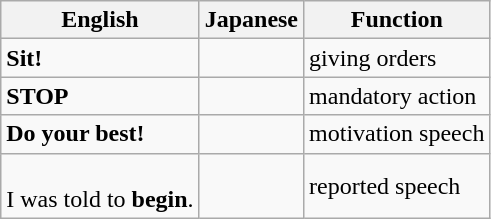<table class="wikitable floatleft">
<tr>
<th>English</th>
<th>Japanese</th>
<th>Function</th>
</tr>
<tr>
<td> <strong>Sit!</strong></td>
<td></td>
<td>giving orders</td>
</tr>
<tr>
<td> <strong>STOP</strong></td>
<td></td>
<td>mandatory action</td>
</tr>
<tr>
<td><strong>Do your best!</strong></td>
<td></td>
<td>motivation speech</td>
</tr>
<tr>
<td> <br> I was told to <strong>begin</strong>.</td>
<td> <br> </td>
<td>reported speech</td>
</tr>
</table>
